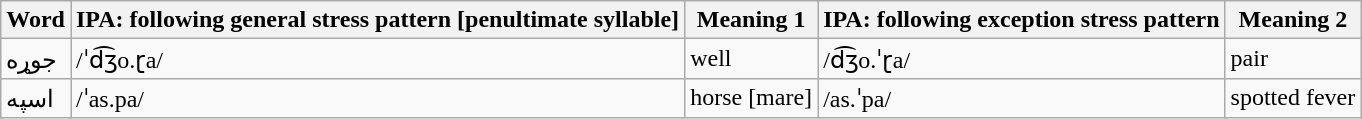<table class="wikitable">
<tr>
<th>Word</th>
<th>IPA: following general stress pattern [penultimate syllable]</th>
<th>Meaning  1</th>
<th>IPA: following exception stress pattern</th>
<th>Meaning 2</th>
</tr>
<tr>
<td>جوړه</td>
<td>/ˈd͡ʒo.ɽa/</td>
<td>well</td>
<td>/d͡ʒo.ˈɽa/</td>
<td>pair</td>
</tr>
<tr>
<td>اسپه</td>
<td>/ˈas.pa/</td>
<td>horse [mare]</td>
<td>/as.ˈpa/</td>
<td>spotted fever</td>
</tr>
</table>
